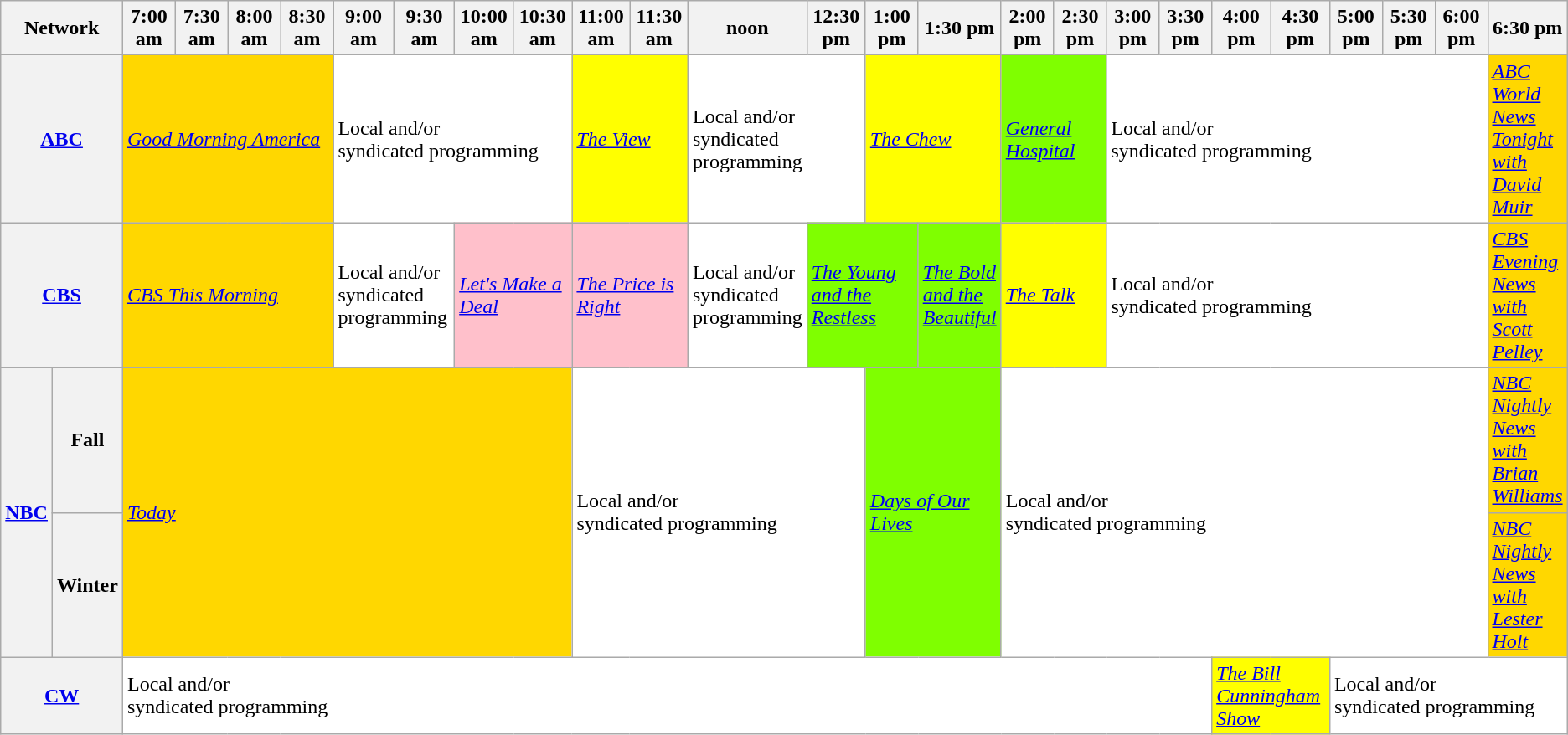<table class=wikitable>
<tr>
<th width="1.5%" bgcolor="#C0C0C0" colspan="2">Network</th>
<th width="4%" bgcolor="#C0C0C0">7:00 am</th>
<th width="4%" bgcolor="#C0C0C0">7:30 am</th>
<th width="4%" bgcolor="#C0C0C0">8:00 am</th>
<th width="4%" bgcolor="#C0C0C0">8:30 am</th>
<th width="4%" bgcolor="#C0C0C0">9:00 am</th>
<th width="4%" bgcolor="#C0C0C0">9:30 am</th>
<th width="4%" bgcolor="#C0C0C0">10:00 am</th>
<th width="4%" bgcolor="#C0C0C0">10:30 am</th>
<th width="4%" bgcolor="#C0C0C0">11:00 am</th>
<th width="4%" bgcolor="#C0C0C0">11:30 am</th>
<th width="4%" bgcolor="#C0C0C0">noon</th>
<th width="4%" bgcolor="#C0C0C0">12:30 pm</th>
<th width="4%" bgcolor="#C0C0C0">1:00 pm</th>
<th width="4%" bgcolor="#C0C0C0">1:30 pm</th>
<th width="4%" bgcolor="#C0C0C0">2:00 pm</th>
<th width="4%" bgcolor="#C0C0C0">2:30 pm</th>
<th width="4%" bgcolor="#C0C0C0">3:00 pm</th>
<th width="4%" bgcolor="#C0C0C0">3:30 pm</th>
<th width="4%" bgcolor="#C0C0C0">4:00 pm</th>
<th width="4%" bgcolor="#C0C0C0">4:30 pm</th>
<th width="4%" bgcolor="#C0C0C0">5:00 pm</th>
<th width="4%" bgcolor="#C0C0C0">5:30 pm</th>
<th width="4%" bgcolor="#C0C0C0">6:00 pm</th>
<th width="4%" bgcolor="#C0C0C0">6:30 pm</th>
</tr>
<tr>
<th bgcolor="#C0C0C0" colspan="2"><a href='#'>ABC</a></th>
<td bgcolor="gold" colspan="4"><em><a href='#'>Good Morning America</a></em></td>
<td bgcolor="white" colspan="4">Local and/or<br>syndicated programming</td>
<td bgcolor="yellow" colspan="2"><em><a href='#'>The View</a></em></td>
<td bgcolor="white" colspan="2">Local and/or<br>syndicated programming</td>
<td bgcolor="yellow" colspan="2"><em><a href='#'>The Chew</a></em></td>
<td bgcolor="chartreuse" colspan="2"><em><a href='#'>General Hospital</a></em></td>
<td bgcolor="white" colspan="7">Local and/or<br>syndicated programming</td>
<td bgcolor="gold"><em><a href='#'>ABC World News Tonight with David Muir</a></em></td>
</tr>
<tr>
<th bgcolor="#C0C0C0" colspan="2"><a href='#'>CBS</a></th>
<td bgcolor="gold" colspan="4"><em><a href='#'>CBS This Morning</a></em></td>
<td bgcolor="white" colspan="2">Local and/or<br>syndicated programming</td>
<td bgcolor="pink" colspan="2"><em><a href='#'>Let's Make a Deal</a></em></td>
<td bgcolor="pink" colspan="2"><em><a href='#'>The Price is Right</a></em></td>
<td bgcolor="white">Local and/or<br>syndicated programming</td>
<td bgcolor="chartreuse" colspan="2"><em><a href='#'>The Young and the Restless</a></em></td>
<td bgcolor="chartreuse"><em><a href='#'>The Bold and the Beautiful</a></em></td>
<td bgcolor="yellow" colspan="2"><em><a href='#'>The Talk</a></em></td>
<td bgcolor="white" colspan="7">Local and/or<br>syndicated programming</td>
<td bgcolor="gold"><em><a href='#'>CBS Evening News with Scott Pelley</a></em></td>
</tr>
<tr>
<th bgcolor="#C0C0C0" rowspan="2"><a href='#'>NBC</a></th>
<th>Fall</th>
<td bgcolor="gold" colspan="8" rowspan="2"><em><a href='#'>Today</a></em></td>
<td bgcolor="white" colspan="4" rowspan="2">Local and/or<br>syndicated programming</td>
<td bgcolor="chartreuse" colspan="2" rowspan="2"><em><a href='#'>Days of Our Lives</a></em></td>
<td bgcolor="white" colspan="9" rowspan="2">Local and/or<br>syndicated programming</td>
<td bgcolor="gold"><em><a href='#'>NBC Nightly News with Brian Williams</a></em></td>
</tr>
<tr>
<th>Winter</th>
<td bgcolor="gold"><em><a href='#'>NBC Nightly News with Lester Holt</a></em></td>
</tr>
<tr>
<th bgcolor="#C0C0C0" colspan="2"><a href='#'>CW</a></th>
<td bgcolor="white" colspan="18">Local and/or<br>syndicated programming</td>
<td bgcolor="yellow" colspan="2"><em><a href='#'>The Bill Cunningham Show</a></em></td>
<td bgcolor="white" colspan="5">Local and/or<br>syndicated programming</td>
</tr>
</table>
